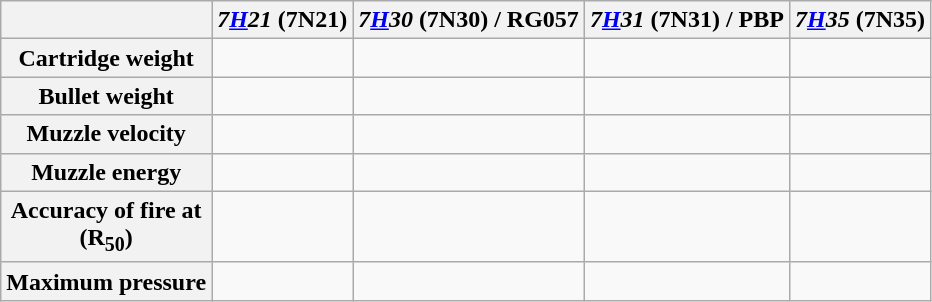<table class="wikitable">
<tr>
<th></th>
<th><em>7<a href='#'>Н</a>21</em> (7N21)</th>
<th><em>7<a href='#'>Н</a>30</em> (7N30) / RG057</th>
<th><em>7<a href='#'>Н</a>31</em> (7N31) / PBP</th>
<th><em>7<a href='#'>Н</a>35</em> (7N35)</th>
</tr>
<tr>
<th>Cartridge weight</th>
<td></td>
<td></td>
<td></td>
<td></td>
</tr>
<tr>
<th>Bullet weight</th>
<td></td>
<td></td>
<td></td>
<td></td>
</tr>
<tr>
<th>Muzzle velocity</th>
<td></td>
<td></td>
<td></td>
<td></td>
</tr>
<tr>
<th>Muzzle energy</th>
<td></td>
<td></td>
<td></td>
<td></td>
</tr>
<tr>
<th>Accuracy of fire at<br> (R<sub>50</sub>)</th>
<td></td>
<td></td>
<td></td>
<td></td>
</tr>
<tr>
<th>Maximum pressure</th>
<td></td>
<td></td>
<td></td>
<td></td>
</tr>
</table>
